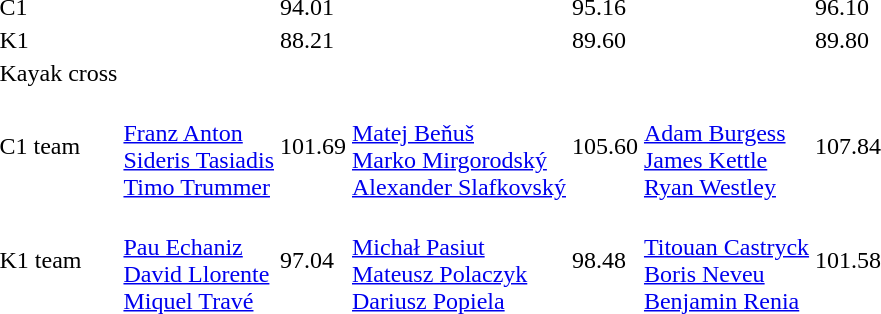<table>
<tr>
<td>C1<br></td>
<td></td>
<td>94.01</td>
<td></td>
<td>95.16</td>
<td></td>
<td>96.10</td>
</tr>
<tr>
<td>K1<br></td>
<td></td>
<td>88.21</td>
<td></td>
<td>89.60</td>
<td></td>
<td>89.80</td>
</tr>
<tr>
<td>Kayak cross<br></td>
<td colspan=2></td>
<td colspan=2></td>
<td colspan=2></td>
</tr>
<tr>
<td>C1 team<br></td>
<td><br><a href='#'>Franz Anton</a><br><a href='#'>Sideris Tasiadis</a><br><a href='#'>Timo Trummer</a></td>
<td>101.69</td>
<td><br><a href='#'>Matej Beňuš</a><br><a href='#'>Marko Mirgorodský</a><br><a href='#'>Alexander Slafkovský</a></td>
<td>105.60</td>
<td><br><a href='#'>Adam Burgess</a><br><a href='#'>James Kettle</a><br><a href='#'>Ryan Westley</a></td>
<td>107.84</td>
</tr>
<tr>
<td>K1 team<br></td>
<td><br><a href='#'>Pau Echaniz</a><br><a href='#'>David Llorente</a><br><a href='#'>Miquel Travé</a></td>
<td>97.04</td>
<td><br><a href='#'>Michał Pasiut</a><br><a href='#'>Mateusz Polaczyk</a><br><a href='#'>Dariusz Popiela</a></td>
<td>98.48</td>
<td><br><a href='#'>Titouan Castryck</a><br><a href='#'>Boris Neveu</a><br><a href='#'>Benjamin Renia</a></td>
<td>101.58</td>
</tr>
</table>
